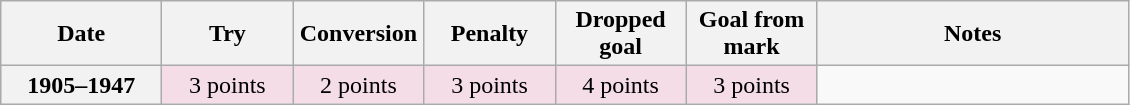<table class="wikitable">
<tr>
<th scope="col" width="100px">Date</th>
<th scope="col" width="80px">Try</th>
<th scope="col" width="80px">Conversion</th>
<th scope="col" width="80px">Penalty</th>
<th scope="col" width="80px">Dropped goal</th>
<th scope="col" width="80px">Goal from mark</th>
<th scope="col" width="200px">Notes<br></th>
</tr>
<tr style="text-align:center;background:#F4DDE7;">
<th>1905–1947</th>
<td>3 points</td>
<td>2 points</td>
<td>3 points</td>
<td>4 points</td>
<td>3 points<br></td>
</tr>
</table>
